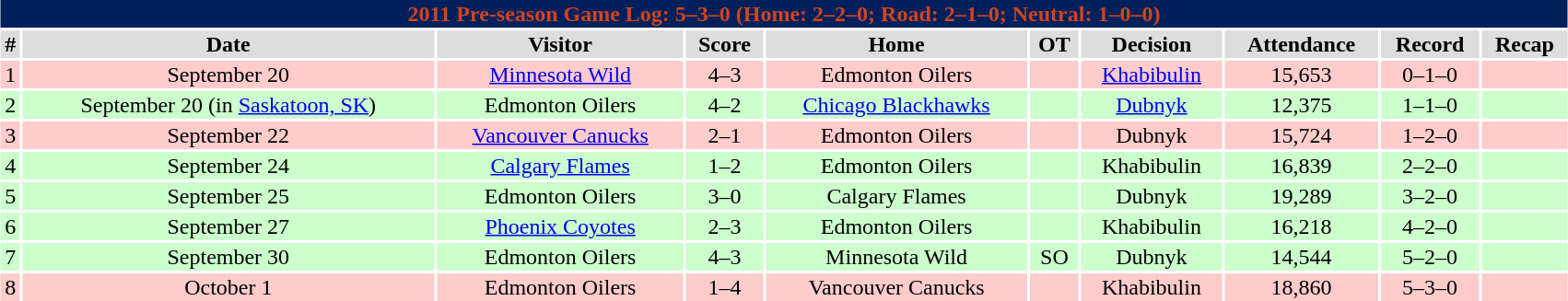<table class="toccolours collapsible collapsed" width=90% style="clear:both; margin:1.5em auto; text-align:center">
<tr>
<th colspan=11 style="background:#00205B; color:#CF4520;">2011 Pre-season Game Log: 5–3–0 (Home: 2–2–0; Road: 2–1–0; Neutral: 1–0–0)</th>
</tr>
<tr align="center" bgcolor="#dddddd">
<td><strong>#</strong></td>
<td><strong>Date</strong></td>
<td><strong>Visitor</strong></td>
<td><strong>Score</strong></td>
<td><strong>Home</strong></td>
<td><strong>OT</strong></td>
<td><strong>Decision</strong></td>
<td><strong>Attendance</strong></td>
<td><strong>Record</strong></td>
<td><strong>Recap</strong></td>
</tr>
<tr align="center" bgcolor="#ffcccc">
<td>1</td>
<td>September 20</td>
<td><a href='#'>Minnesota Wild</a></td>
<td>4–3</td>
<td>Edmonton Oilers</td>
<td></td>
<td><a href='#'>Khabibulin</a></td>
<td>15,653</td>
<td>0–1–0</td>
<td></td>
</tr>
<tr align="center" bgcolor="#ccffcc">
<td>2</td>
<td>September 20 (in <a href='#'>Saskatoon, SK</a>)</td>
<td>Edmonton Oilers</td>
<td>4–2</td>
<td><a href='#'>Chicago Blackhawks</a></td>
<td></td>
<td><a href='#'>Dubnyk</a></td>
<td>12,375</td>
<td>1–1–0</td>
<td></td>
</tr>
<tr align="center" bgcolor="#ffcccc">
<td>3</td>
<td>September 22</td>
<td><a href='#'>Vancouver Canucks</a></td>
<td>2–1</td>
<td>Edmonton Oilers</td>
<td></td>
<td>Dubnyk</td>
<td>15,724</td>
<td>1–2–0</td>
<td></td>
</tr>
<tr align="center" bgcolor="#ccffcc">
<td>4</td>
<td>September 24</td>
<td><a href='#'>Calgary Flames</a></td>
<td>1–2</td>
<td>Edmonton Oilers</td>
<td></td>
<td>Khabibulin</td>
<td>16,839</td>
<td>2–2–0</td>
<td></td>
</tr>
<tr align="center" bgcolor="#ccffcc">
<td>5</td>
<td>September 25</td>
<td>Edmonton Oilers</td>
<td>3–0</td>
<td>Calgary Flames</td>
<td></td>
<td>Dubnyk</td>
<td>19,289</td>
<td>3–2–0</td>
<td></td>
</tr>
<tr align="center" bgcolor="ccffcc">
<td>6</td>
<td>September 27</td>
<td><a href='#'>Phoenix Coyotes</a></td>
<td>2–3</td>
<td>Edmonton Oilers</td>
<td></td>
<td>Khabibulin</td>
<td>16,218</td>
<td>4–2–0</td>
<td></td>
</tr>
<tr align="center" bgcolor="ccffcc">
<td>7</td>
<td>September 30</td>
<td>Edmonton Oilers</td>
<td>4–3</td>
<td>Minnesota Wild</td>
<td>SO</td>
<td>Dubnyk</td>
<td>14,544</td>
<td>5–2–0</td>
<td></td>
</tr>
<tr align="center" bgcolor="ffcccc">
<td>8</td>
<td>October 1</td>
<td>Edmonton Oilers</td>
<td>1–4</td>
<td>Vancouver Canucks</td>
<td></td>
<td>Khabibulin</td>
<td>18,860</td>
<td>5–3–0</td>
<td></td>
</tr>
</table>
